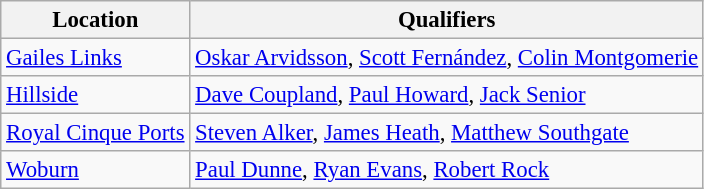<table class=wikitable style="font-size:95%">
<tr>
<th>Location</th>
<th>Qualifiers</th>
</tr>
<tr>
<td><a href='#'>Gailes Links</a></td>
<td><a href='#'>Oskar Arvidsson</a>, <a href='#'>Scott Fernández</a>, <a href='#'>Colin Montgomerie</a></td>
</tr>
<tr>
<td><a href='#'>Hillside</a></td>
<td><a href='#'>Dave Coupland</a>, <a href='#'>Paul Howard</a>, <a href='#'>Jack Senior</a></td>
</tr>
<tr>
<td><a href='#'>Royal Cinque Ports</a></td>
<td><a href='#'>Steven Alker</a>, <a href='#'>James Heath</a>, <a href='#'>Matthew Southgate</a></td>
</tr>
<tr>
<td><a href='#'>Woburn</a></td>
<td><a href='#'>Paul Dunne</a>, <a href='#'>Ryan Evans</a>, <a href='#'>Robert Rock</a></td>
</tr>
</table>
